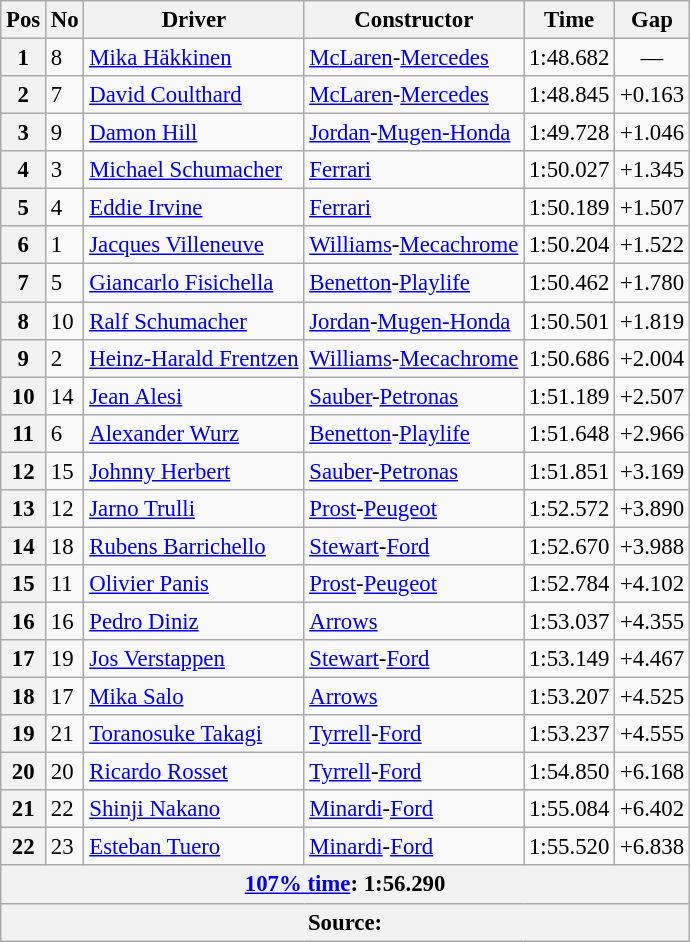<table class="wikitable sortable" style="font-size: 95%;">
<tr>
<th>Pos</th>
<th>No</th>
<th>Driver</th>
<th>Constructor</th>
<th>Time</th>
<th>Gap</th>
</tr>
<tr>
<th>1</th>
<td>8</td>
<td> <a href='#'>Mika Häkkinen</a></td>
<td><a href='#'>McLaren</a>-<a href='#'>Mercedes</a></td>
<td>1:48.682</td>
<td align="center">—</td>
</tr>
<tr>
<th>2</th>
<td>7</td>
<td> <a href='#'>David Coulthard</a></td>
<td><a href='#'>McLaren</a>-<a href='#'>Mercedes</a></td>
<td>1:48.845</td>
<td>+0.163</td>
</tr>
<tr>
<th>3</th>
<td>9</td>
<td> <a href='#'>Damon Hill</a></td>
<td><a href='#'>Jordan</a>-<a href='#'>Mugen-Honda</a></td>
<td>1:49.728</td>
<td>+1.046</td>
</tr>
<tr>
<th>4</th>
<td>3</td>
<td> <a href='#'>Michael Schumacher</a></td>
<td><a href='#'>Ferrari</a></td>
<td>1:50.027</td>
<td>+1.345</td>
</tr>
<tr>
<th>5</th>
<td>4</td>
<td> <a href='#'>Eddie Irvine</a></td>
<td><a href='#'>Ferrari</a></td>
<td>1:50.189</td>
<td>+1.507</td>
</tr>
<tr>
<th>6</th>
<td>1</td>
<td> <a href='#'>Jacques Villeneuve</a></td>
<td><a href='#'>Williams</a>-<a href='#'>Mecachrome</a></td>
<td>1:50.204</td>
<td>+1.522</td>
</tr>
<tr>
<th>7</th>
<td>5</td>
<td> <a href='#'>Giancarlo Fisichella</a></td>
<td><a href='#'>Benetton</a>-<a href='#'>Playlife</a></td>
<td>1:50.462</td>
<td>+1.780</td>
</tr>
<tr>
<th>8</th>
<td>10</td>
<td> <a href='#'>Ralf Schumacher</a></td>
<td><a href='#'>Jordan</a>-<a href='#'>Mugen-Honda</a></td>
<td>1:50.501</td>
<td>+1.819</td>
</tr>
<tr>
<th>9</th>
<td>2</td>
<td> <a href='#'>Heinz-Harald Frentzen</a></td>
<td><a href='#'>Williams</a>-<a href='#'>Mecachrome</a></td>
<td>1:50.686</td>
<td>+2.004</td>
</tr>
<tr>
<th>10</th>
<td>14</td>
<td> <a href='#'>Jean Alesi</a></td>
<td><a href='#'>Sauber</a>-<a href='#'>Petronas</a></td>
<td>1:51.189</td>
<td>+2.507</td>
</tr>
<tr>
<th>11</th>
<td>6</td>
<td> <a href='#'>Alexander Wurz</a></td>
<td><a href='#'>Benetton</a>-<a href='#'>Playlife</a></td>
<td>1:51.648</td>
<td>+2.966</td>
</tr>
<tr>
<th>12</th>
<td>15</td>
<td> <a href='#'>Johnny Herbert</a></td>
<td><a href='#'>Sauber</a>-<a href='#'>Petronas</a></td>
<td>1:51.851</td>
<td>+3.169</td>
</tr>
<tr>
<th>13</th>
<td>12</td>
<td> <a href='#'>Jarno Trulli</a></td>
<td><a href='#'>Prost</a>-<a href='#'>Peugeot</a></td>
<td>1:52.572</td>
<td>+3.890</td>
</tr>
<tr>
<th>14</th>
<td>18</td>
<td> <a href='#'>Rubens Barrichello</a></td>
<td><a href='#'>Stewart</a>-<a href='#'>Ford</a></td>
<td>1:52.670</td>
<td>+3.988</td>
</tr>
<tr>
<th>15</th>
<td>11</td>
<td> <a href='#'>Olivier Panis</a></td>
<td><a href='#'>Prost</a>-<a href='#'>Peugeot</a></td>
<td>1:52.784</td>
<td>+4.102</td>
</tr>
<tr>
<th>16</th>
<td>16</td>
<td> <a href='#'>Pedro Diniz</a></td>
<td><a href='#'>Arrows</a></td>
<td>1:53.037</td>
<td>+4.355</td>
</tr>
<tr>
<th>17</th>
<td>19</td>
<td> <a href='#'>Jos Verstappen</a></td>
<td><a href='#'>Stewart</a>-<a href='#'>Ford</a></td>
<td>1:53.149</td>
<td>+4.467</td>
</tr>
<tr>
<th>18</th>
<td>17</td>
<td> <a href='#'>Mika Salo</a></td>
<td><a href='#'>Arrows</a></td>
<td>1:53.207</td>
<td>+4.525</td>
</tr>
<tr>
<th>19</th>
<td>21</td>
<td> <a href='#'>Toranosuke Takagi</a></td>
<td><a href='#'>Tyrrell</a>-<a href='#'>Ford</a></td>
<td>1:53.237</td>
<td>+4.555</td>
</tr>
<tr>
<th>20</th>
<td>20</td>
<td> <a href='#'>Ricardo Rosset</a></td>
<td><a href='#'>Tyrrell</a>-<a href='#'>Ford</a></td>
<td>1:54.850</td>
<td>+6.168</td>
</tr>
<tr>
<th>21</th>
<td>22</td>
<td> <a href='#'>Shinji Nakano</a></td>
<td><a href='#'>Minardi</a>-<a href='#'>Ford</a></td>
<td>1:55.084</td>
<td>+6.402</td>
</tr>
<tr>
<th>22</th>
<td>23</td>
<td> <a href='#'>Esteban Tuero</a></td>
<td><a href='#'>Minardi</a>-<a href='#'>Ford</a></td>
<td>1:55.520</td>
<td>+6.838</td>
</tr>
<tr>
<th colspan="6"><a href='#'>107% time</a>: 1:56.290</th>
</tr>
<tr>
<th colspan="6">Source: </th>
</tr>
</table>
